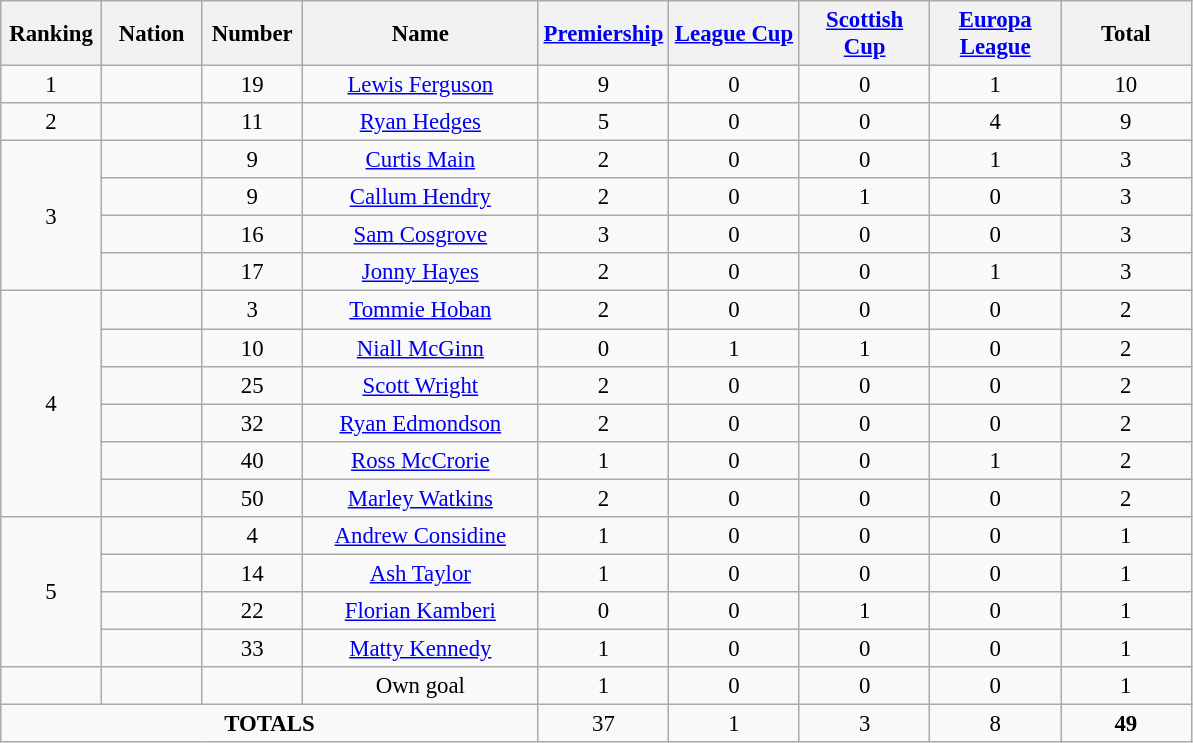<table class="wikitable" style="font-size: 95%; text-align: center;">
<tr>
<th width=60>Ranking</th>
<th width=60>Nation</th>
<th width=60>Number</th>
<th width=150>Name</th>
<th width=80><a href='#'>Premiership</a></th>
<th width=80><a href='#'>League Cup</a></th>
<th width=80><a href='#'>Scottish Cup</a></th>
<th width=80><a href='#'>Europa League</a></th>
<th width=80>Total</th>
</tr>
<tr>
<td>1</td>
<td></td>
<td>19</td>
<td><a href='#'>Lewis Ferguson</a></td>
<td>9</td>
<td>0</td>
<td>0</td>
<td>1</td>
<td>10</td>
</tr>
<tr>
<td>2</td>
<td></td>
<td>11</td>
<td><a href='#'>Ryan Hedges</a></td>
<td>5</td>
<td>0</td>
<td>0</td>
<td>4</td>
<td>9</td>
</tr>
<tr>
<td rowspan=4>3</td>
<td></td>
<td>9</td>
<td><a href='#'>Curtis Main</a></td>
<td>2</td>
<td>0</td>
<td>0</td>
<td>1</td>
<td>3</td>
</tr>
<tr>
<td></td>
<td>9</td>
<td><a href='#'>Callum Hendry</a></td>
<td>2</td>
<td>0</td>
<td>1</td>
<td>0</td>
<td>3</td>
</tr>
<tr>
<td></td>
<td>16</td>
<td><a href='#'>Sam Cosgrove</a></td>
<td>3</td>
<td>0</td>
<td>0</td>
<td>0</td>
<td>3</td>
</tr>
<tr>
<td></td>
<td>17</td>
<td><a href='#'>Jonny Hayes</a></td>
<td>2</td>
<td>0</td>
<td>0</td>
<td>1</td>
<td>3</td>
</tr>
<tr>
<td rowspan=6>4</td>
<td></td>
<td>3</td>
<td><a href='#'>Tommie Hoban</a></td>
<td>2</td>
<td>0</td>
<td>0</td>
<td>0</td>
<td>2</td>
</tr>
<tr>
<td></td>
<td>10</td>
<td><a href='#'>Niall McGinn</a></td>
<td>0</td>
<td>1</td>
<td>1</td>
<td>0</td>
<td>2</td>
</tr>
<tr>
<td></td>
<td>25</td>
<td><a href='#'>Scott Wright</a></td>
<td>2</td>
<td>0</td>
<td>0</td>
<td>0</td>
<td>2</td>
</tr>
<tr>
<td></td>
<td>32</td>
<td><a href='#'>Ryan Edmondson</a></td>
<td>2</td>
<td>0</td>
<td>0</td>
<td>0</td>
<td>2</td>
</tr>
<tr>
<td></td>
<td>40</td>
<td><a href='#'>Ross McCrorie</a></td>
<td>1</td>
<td>0</td>
<td>0</td>
<td>1</td>
<td>2</td>
</tr>
<tr>
<td></td>
<td>50</td>
<td><a href='#'>Marley Watkins</a></td>
<td>2</td>
<td>0</td>
<td>0</td>
<td>0</td>
<td>2</td>
</tr>
<tr>
<td rowspan=4>5</td>
<td></td>
<td>4</td>
<td><a href='#'>Andrew Considine</a></td>
<td>1</td>
<td>0</td>
<td>0</td>
<td>0</td>
<td>1</td>
</tr>
<tr>
<td></td>
<td>14</td>
<td><a href='#'>Ash Taylor</a></td>
<td>1</td>
<td>0</td>
<td>0</td>
<td>0</td>
<td>1</td>
</tr>
<tr>
<td></td>
<td>22</td>
<td><a href='#'>Florian Kamberi</a></td>
<td>0</td>
<td>0</td>
<td>1</td>
<td>0</td>
<td>1</td>
</tr>
<tr>
<td></td>
<td>33</td>
<td><a href='#'>Matty Kennedy</a></td>
<td>1</td>
<td>0</td>
<td>0</td>
<td>0</td>
<td>1</td>
</tr>
<tr>
<td></td>
<td></td>
<td></td>
<td>Own goal</td>
<td>1</td>
<td>0</td>
<td>0</td>
<td>0</td>
<td>1</td>
</tr>
<tr>
<td colspan=4><strong>TOTALS</strong></td>
<td>37</td>
<td>1</td>
<td>3</td>
<td>8</td>
<td><strong>49</strong></td>
</tr>
</table>
